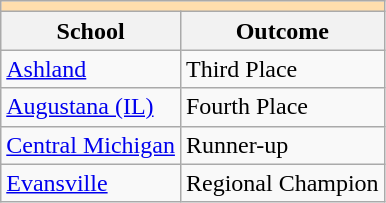<table class="wikitable" style="float:left; margin-right:1em;">
<tr>
<th colspan="3" style="background:#ffdead;"></th>
</tr>
<tr>
<th>School</th>
<th>Outcome</th>
</tr>
<tr>
<td><a href='#'>Ashland</a></td>
<td>Third Place</td>
</tr>
<tr>
<td><a href='#'>Augustana (IL)</a></td>
<td>Fourth Place</td>
</tr>
<tr>
<td><a href='#'>Central Michigan</a></td>
<td>Runner-up</td>
</tr>
<tr>
<td><a href='#'>Evansville</a></td>
<td>Regional Champion</td>
</tr>
</table>
